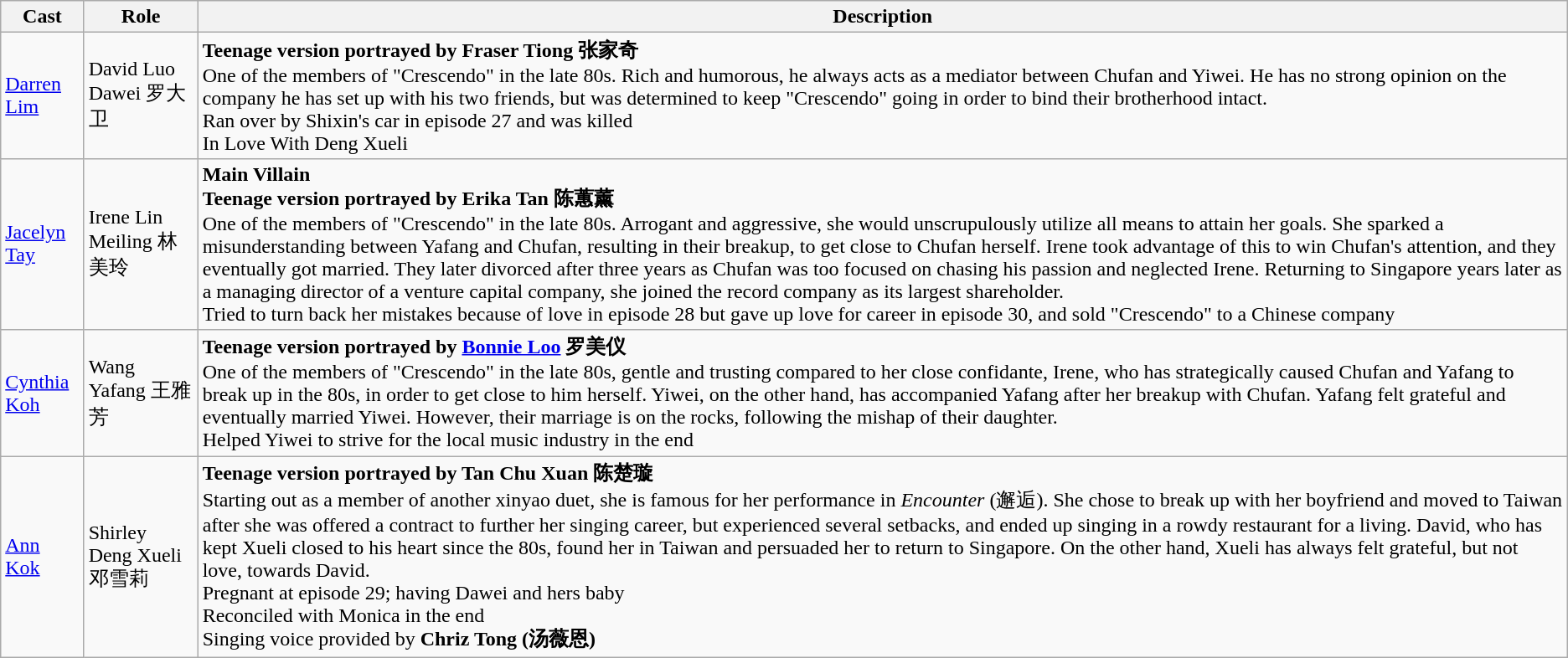<table class="wikitable">
<tr>
<th>Cast</th>
<th>Role</th>
<th>Description</th>
</tr>
<tr>
<td><a href='#'>Darren Lim</a></td>
<td>David Luo Dawei 罗大卫</td>
<td><strong>Teenage version portrayed by Fraser Tiong 张家奇 </strong> <br> One of the members of "Crescendo" in the late 80s. Rich and humorous, he always acts as a mediator between Chufan and Yiwei. He has no strong opinion on the company he has set up with his two friends, but was determined to keep "Crescendo" going in order to bind their brotherhood intact. <br> Ran over by Shixin's car in episode 27 and was killed <br> In Love With Deng Xueli</td>
</tr>
<tr>
<td><a href='#'>Jacelyn Tay</a></td>
<td>Irene Lin Meiling 林美玲</td>
<td><strong>Main Villain</strong> <br> <strong>Teenage version portrayed by Erika Tan 陈蕙薰 </strong><br> One of the members of "Crescendo" in the late 80s. Arrogant and aggressive, she would unscrupulously utilize all means to attain her goals. She sparked a misunderstanding between Yafang and Chufan, resulting in their breakup, to get close to Chufan herself. Irene took advantage of this to win Chufan's attention, and they eventually got married. They later divorced after three years as Chufan was too focused on chasing his passion and neglected Irene. Returning to Singapore years later as a managing director of a venture capital company, she joined the record company as its largest shareholder. <br> Tried to turn back her mistakes because of love in episode 28 but gave up love for career in episode 30, and sold "Crescendo" to a Chinese company</td>
</tr>
<tr>
<td><a href='#'>Cynthia Koh</a></td>
<td>Wang Yafang 王雅芳</td>
<td><strong>Teenage version portrayed by <a href='#'>Bonnie Loo</a> 罗美仪 </strong> <br> One of the members of "Crescendo" in the late 80s, gentle and trusting compared to her close confidante, Irene, who has strategically caused Chufan and Yafang to break up in the 80s, in order to get close to him herself. Yiwei, on the other hand, has accompanied Yafang after her breakup with Chufan. Yafang felt grateful and eventually married Yiwei. However, their marriage is on the rocks, following the mishap of their daughter. <br> Helped Yiwei to strive for the local music industry in the end</td>
</tr>
<tr>
<td><a href='#'>Ann Kok</a></td>
<td>Shirley Deng Xueli 邓雪莉</td>
<td><strong>Teenage version portrayed by Tan Chu Xuan 陈楚璇 </strong> <br> Starting out as a member of another xinyao duet, she is famous for her performance in <em>Encounter</em> (邂逅). She chose to break up with her boyfriend and moved to Taiwan after she was offered a contract to further her singing career, but experienced several setbacks, and ended up singing in a rowdy restaurant for a living. David, who has kept Xueli closed to his heart since the 80s, found her in Taiwan and persuaded her to return to Singapore. On the other hand, Xueli has always felt grateful, but not love, towards David. <br> Pregnant at episode 29; having Dawei and hers baby <br> Reconciled with Monica in the end <br> Singing voice provided by <strong>Chriz Tong (汤薇恩)</strong></td>
</tr>
</table>
